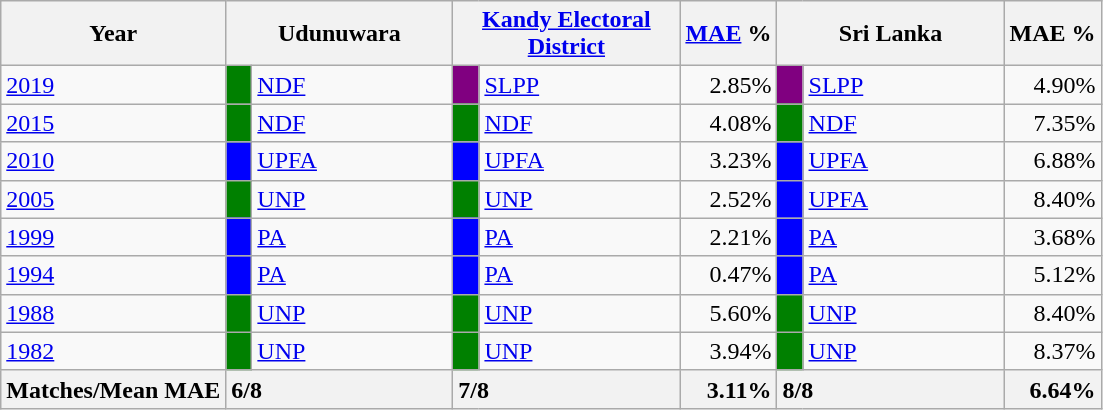<table class="wikitable">
<tr>
<th>Year</th>
<th colspan="2" width="144px">Udunuwara</th>
<th colspan="2" width="144px"><a href='#'>Kandy Electoral District</a></th>
<th><a href='#'>MAE</a> %</th>
<th colspan="2" width="144px">Sri Lanka</th>
<th>MAE %</th>
</tr>
<tr>
<td><a href='#'>2019</a></td>
<td style="background-color:green;" width="10px"></td>
<td style="text-align:left;"><a href='#'>NDF</a></td>
<td style="background-color:purple;" width="10px"></td>
<td style="text-align:left;"><a href='#'>SLPP</a></td>
<td style="text-align:right;">2.85%</td>
<td style="background-color:purple;" width="10px"></td>
<td style="text-align:left;"><a href='#'>SLPP</a></td>
<td style="text-align:right;">4.90%</td>
</tr>
<tr>
<td><a href='#'>2015</a></td>
<td style="background-color:green;" width="10px"></td>
<td style="text-align:left;"><a href='#'>NDF</a></td>
<td style="background-color:green;" width="10px"></td>
<td style="text-align:left;"><a href='#'>NDF</a></td>
<td style="text-align:right;">4.08%</td>
<td style="background-color:green;" width="10px"></td>
<td style="text-align:left;"><a href='#'>NDF</a></td>
<td style="text-align:right;">7.35%</td>
</tr>
<tr>
<td><a href='#'>2010</a></td>
<td style="background-color:blue;" width="10px"></td>
<td style="text-align:left;"><a href='#'>UPFA</a></td>
<td style="background-color:blue;" width="10px"></td>
<td style="text-align:left;"><a href='#'>UPFA</a></td>
<td style="text-align:right;">3.23%</td>
<td style="background-color:blue;" width="10px"></td>
<td style="text-align:left;"><a href='#'>UPFA</a></td>
<td style="text-align:right;">6.88%</td>
</tr>
<tr>
<td><a href='#'>2005</a></td>
<td style="background-color:green;" width="10px"></td>
<td style="text-align:left;"><a href='#'>UNP</a></td>
<td style="background-color:green;" width="10px"></td>
<td style="text-align:left;"><a href='#'>UNP</a></td>
<td style="text-align:right;">2.52%</td>
<td style="background-color:blue;" width="10px"></td>
<td style="text-align:left;"><a href='#'>UPFA</a></td>
<td style="text-align:right;">8.40%</td>
</tr>
<tr>
<td><a href='#'>1999</a></td>
<td style="background-color:blue;" width="10px"></td>
<td style="text-align:left;"><a href='#'>PA</a></td>
<td style="background-color:blue;" width="10px"></td>
<td style="text-align:left;"><a href='#'>PA</a></td>
<td style="text-align:right;">2.21%</td>
<td style="background-color:blue;" width="10px"></td>
<td style="text-align:left;"><a href='#'>PA</a></td>
<td style="text-align:right;">3.68%</td>
</tr>
<tr>
<td><a href='#'>1994</a></td>
<td style="background-color:blue;" width="10px"></td>
<td style="text-align:left;"><a href='#'>PA</a></td>
<td style="background-color:blue;" width="10px"></td>
<td style="text-align:left;"><a href='#'>PA</a></td>
<td style="text-align:right;">0.47%</td>
<td style="background-color:blue;" width="10px"></td>
<td style="text-align:left;"><a href='#'>PA</a></td>
<td style="text-align:right;">5.12%</td>
</tr>
<tr>
<td><a href='#'>1988</a></td>
<td style="background-color:green;" width="10px"></td>
<td style="text-align:left;"><a href='#'>UNP</a></td>
<td style="background-color:green;" width="10px"></td>
<td style="text-align:left;"><a href='#'>UNP</a></td>
<td style="text-align:right;">5.60%</td>
<td style="background-color:green;" width="10px"></td>
<td style="text-align:left;"><a href='#'>UNP</a></td>
<td style="text-align:right;">8.40%</td>
</tr>
<tr>
<td><a href='#'>1982</a></td>
<td style="background-color:green;" width="10px"></td>
<td style="text-align:left;"><a href='#'>UNP</a></td>
<td style="background-color:green;" width="10px"></td>
<td style="text-align:left;"><a href='#'>UNP</a></td>
<td style="text-align:right;">3.94%</td>
<td style="background-color:green;" width="10px"></td>
<td style="text-align:left;"><a href='#'>UNP</a></td>
<td style="text-align:right;">8.37%</td>
</tr>
<tr>
<th>Matches/Mean MAE</th>
<th style="text-align:left;"colspan="2" width="144px">6/8</th>
<th style="text-align:left;"colspan="2" width="144px">7/8</th>
<th style="text-align:right;">3.11%</th>
<th style="text-align:left;"colspan="2" width="144px">8/8</th>
<th style="text-align:right;">6.64%</th>
</tr>
</table>
